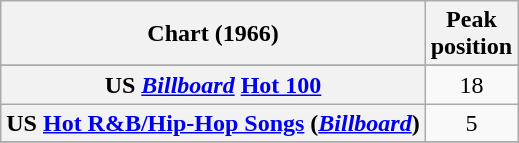<table class="wikitable sortable plainrowheaders" style="text-align:center">
<tr>
<th scope="col">Chart (1966)</th>
<th scope="col">Peak<br> position</th>
</tr>
<tr>
</tr>
<tr>
<th scope="row">US <em><a href='#'>Billboard</a></em> <a href='#'>Hot 100</a></th>
<td>18</td>
</tr>
<tr>
<th scope="row">US <a href='#'>Hot R&B/Hip-Hop Songs</a> (<em><a href='#'>Billboard</a></em>)</th>
<td>5</td>
</tr>
<tr>
</tr>
</table>
